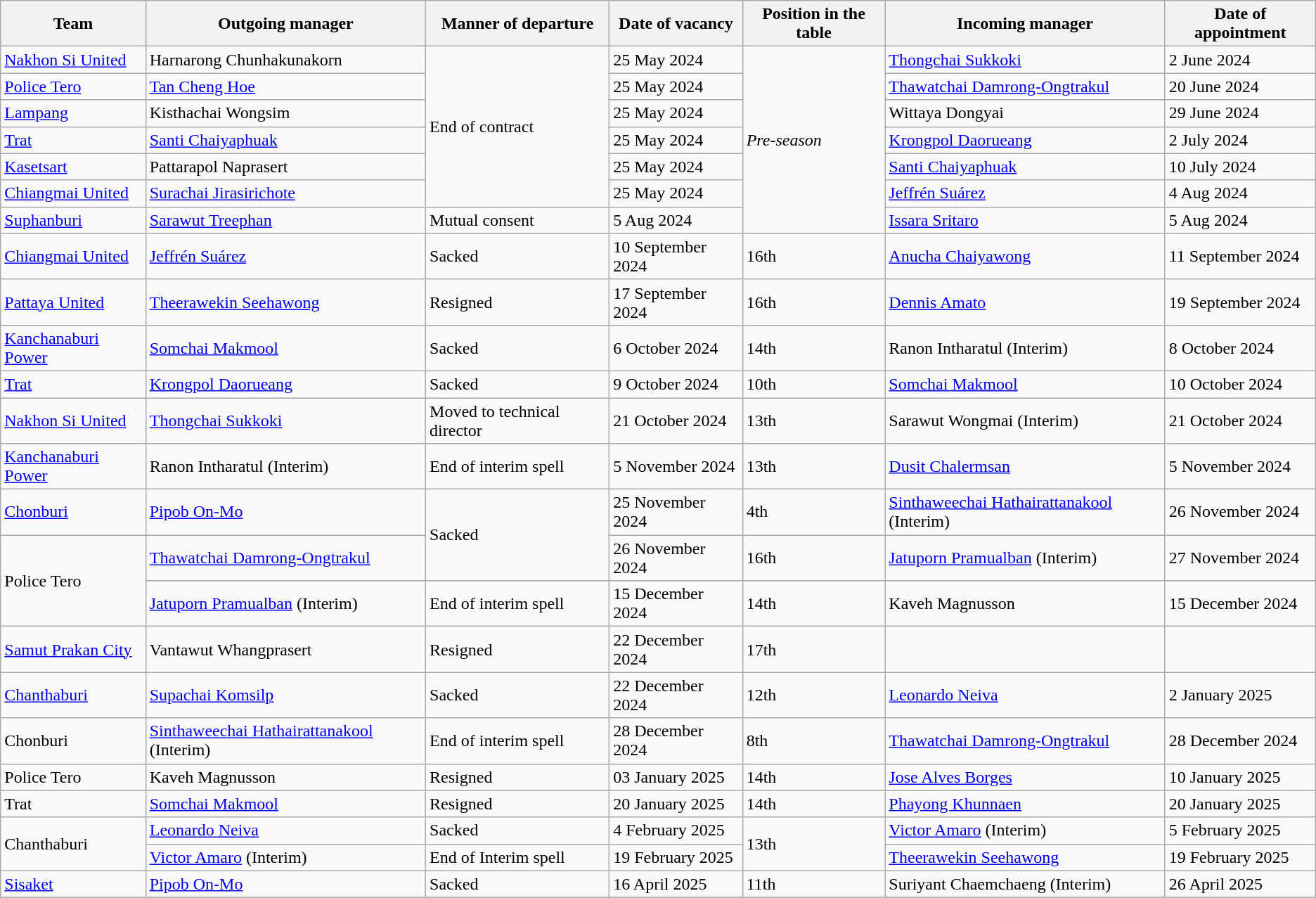<table class="wikitable sortable">
<tr>
<th>Team</th>
<th>Outgoing manager</th>
<th>Manner of departure</th>
<th>Date of vacancy</th>
<th>Position in the table</th>
<th>Incoming manager</th>
<th>Date of appointment</th>
</tr>
<tr>
<td><a href='#'>Nakhon Si United</a></td>
<td> Harnarong Chunhakunakorn</td>
<td rowspan="6">End of contract</td>
<td>25 May 2024</td>
<td rowspan="7"><em>Pre-season</em></td>
<td> <a href='#'>Thongchai Sukkoki</a></td>
<td>2 June 2024</td>
</tr>
<tr>
<td><a href='#'>Police Tero</a></td>
<td> <a href='#'>Tan Cheng Hoe</a></td>
<td>25 May 2024</td>
<td> <a href='#'>Thawatchai Damrong-Ongtrakul</a></td>
<td>20 June 2024</td>
</tr>
<tr>
<td><a href='#'>Lampang</a></td>
<td> Kisthachai Wongsim</td>
<td>25 May 2024</td>
<td> Wittaya Dongyai</td>
<td>29 June 2024</td>
</tr>
<tr>
<td><a href='#'>Trat</a></td>
<td> <a href='#'>Santi Chaiyaphuak</a></td>
<td>25 May 2024</td>
<td> <a href='#'>Krongpol Daorueang</a></td>
<td>2 July 2024</td>
</tr>
<tr>
<td><a href='#'>Kasetsart</a></td>
<td> Pattarapol Naprasert</td>
<td>25 May 2024</td>
<td> <a href='#'>Santi Chaiyaphuak</a></td>
<td>10 July 2024</td>
</tr>
<tr>
<td><a href='#'>Chiangmai United</a></td>
<td> <a href='#'>Surachai Jirasirichote</a></td>
<td>25 May 2024</td>
<td> <a href='#'>Jeffrén Suárez</a></td>
<td>4 Aug 2024</td>
</tr>
<tr>
<td><a href='#'>Suphanburi</a></td>
<td> <a href='#'>Sarawut Treephan</a></td>
<td>Mutual consent</td>
<td>5 Aug 2024</td>
<td> <a href='#'>Issara Sritaro</a></td>
<td>5 Aug 2024</td>
</tr>
<tr>
<td><a href='#'>Chiangmai United</a></td>
<td> <a href='#'>Jeffrén Suárez</a></td>
<td>Sacked</td>
<td>10 September 2024</td>
<td>16th</td>
<td> <a href='#'>Anucha Chaiyawong</a></td>
<td>11 September 2024</td>
</tr>
<tr>
<td><a href='#'>Pattaya United</a></td>
<td> <a href='#'>Theerawekin Seehawong</a></td>
<td>Resigned</td>
<td>17 September 2024</td>
<td>16th</td>
<td> <a href='#'>Dennis Amato</a></td>
<td>19 September 2024</td>
</tr>
<tr>
<td><a href='#'>Kanchanaburi Power</a></td>
<td> <a href='#'>Somchai Makmool</a></td>
<td>Sacked</td>
<td>6 October 2024</td>
<td>14th</td>
<td> 	Ranon Intharatul (Interim)</td>
<td>8 October 2024</td>
</tr>
<tr>
<td><a href='#'>Trat</a></td>
<td> <a href='#'>Krongpol Daorueang</a></td>
<td>Sacked</td>
<td>9 October 2024</td>
<td>10th</td>
<td> <a href='#'>Somchai Makmool</a></td>
<td>10 October 2024</td>
</tr>
<tr>
<td><a href='#'>Nakhon Si United</a></td>
<td> <a href='#'>Thongchai Sukkoki</a></td>
<td>Moved to technical director</td>
<td>21 October 2024</td>
<td>13th</td>
<td> Sarawut Wongmai (Interim)</td>
<td>21 October 2024</td>
</tr>
<tr>
<td><a href='#'>Kanchanaburi Power</a></td>
<td> Ranon Intharatul (Interim)</td>
<td>End of interim spell</td>
<td>5 November 2024</td>
<td>13th</td>
<td> <a href='#'>Dusit Chalermsan</a></td>
<td>5 November 2024</td>
</tr>
<tr>
<td><a href='#'>Chonburi</a></td>
<td> <a href='#'>Pipob On-Mo</a></td>
<td rowspan="2">Sacked</td>
<td>25 November 2024</td>
<td>4th</td>
<td> <a href='#'>Sinthaweechai Hathairattanakool</a> (Interim)</td>
<td>26 November 2024</td>
</tr>
<tr>
<td rowspan="2">Police Tero</td>
<td> <a href='#'>Thawatchai Damrong-Ongtrakul</a></td>
<td>26 November 2024</td>
<td>16th</td>
<td> <a href='#'>Jatuporn Pramualban</a> (Interim)</td>
<td>27 November 2024</td>
</tr>
<tr>
<td> <a href='#'>Jatuporn Pramualban</a> (Interim)</td>
<td>End of interim spell</td>
<td>15 December 2024</td>
<td>14th</td>
<td> Kaveh Magnusson </td>
<td>15 December 2024</td>
</tr>
<tr>
<td><a href='#'>Samut Prakan City</a></td>
<td> Vantawut Whangprasert</td>
<td>Resigned</td>
<td>22 December 2024</td>
<td>17th</td>
<td></td>
<td></td>
</tr>
<tr>
<td><a href='#'>Chanthaburi</a></td>
<td> <a href='#'>Supachai Komsilp</a></td>
<td>Sacked</td>
<td>22 December 2024</td>
<td>12th</td>
<td> <a href='#'>Leonardo Neiva</a></td>
<td>2 January 2025</td>
</tr>
<tr>
<td>Chonburi</td>
<td> <a href='#'>Sinthaweechai Hathairattanakool</a> (Interim)</td>
<td>End of interim spell</td>
<td>28 December 2024</td>
<td>8th</td>
<td> <a href='#'>Thawatchai Damrong-Ongtrakul</a></td>
<td>28 December 2024</td>
</tr>
<tr>
<td>Police Tero</td>
<td> Kaveh Magnusson</td>
<td>Resigned</td>
<td>03 January 2025</td>
<td>14th</td>
<td> <a href='#'>Jose Alves Borges</a></td>
<td>10 January 2025</td>
</tr>
<tr>
<td>Trat</td>
<td> <a href='#'>Somchai Makmool</a></td>
<td>Resigned</td>
<td>20 January 2025</td>
<td>14th</td>
<td> <a href='#'>Phayong Khunnaen</a></td>
<td>20 January 2025</td>
</tr>
<tr>
<td rowspan="2">Chanthaburi</td>
<td> <a href='#'>Leonardo Neiva</a></td>
<td>Sacked</td>
<td>4 February 2025</td>
<td rowspan="2">13th</td>
<td> <a href='#'>Victor Amaro</a> (Interim)</td>
<td>5 February 2025</td>
</tr>
<tr>
<td> <a href='#'>Victor Amaro</a> (Interim)</td>
<td>End of Interim spell</td>
<td>19 February 2025</td>
<td> <a href='#'>Theerawekin Seehawong</a></td>
<td>19 February 2025</td>
</tr>
<tr>
<td><a href='#'>Sisaket</a></td>
<td> <a href='#'>Pipob On-Mo</a></td>
<td>Sacked</td>
<td>16 April 2025</td>
<td>11th</td>
<td>  Suriyant Chaemchaeng (Interim)</td>
<td>26 April 2025</td>
</tr>
<tr>
</tr>
</table>
